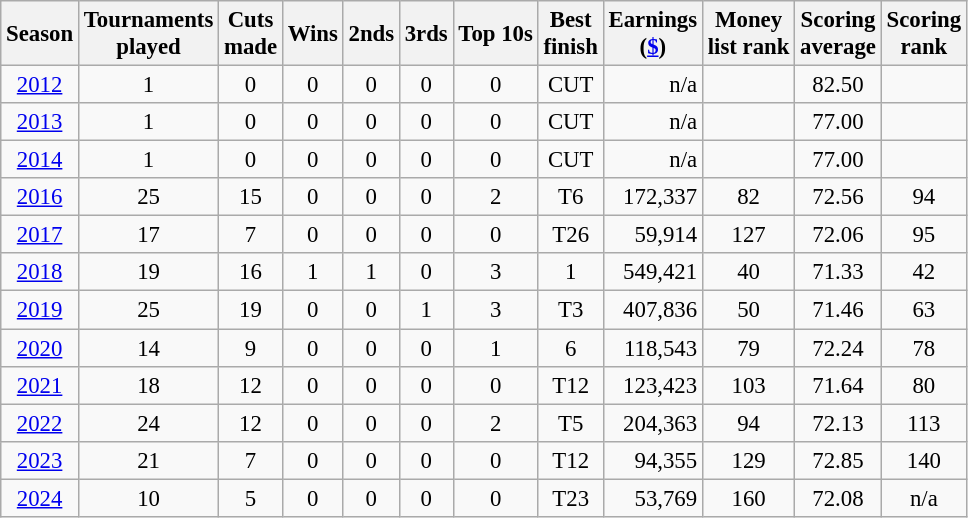<table class="wikitable" style="text-align:center; font-size: 95%;">
<tr>
<th>Season</th>
<th>Tournaments<br>played</th>
<th>Cuts<br>made</th>
<th>Wins</th>
<th>2nds</th>
<th>3rds</th>
<th>Top 10s</th>
<th>Best<br>finish</th>
<th>Earnings<br>(<a href='#'>$</a>)</th>
<th>Money<br>list rank</th>
<th>Scoring<br>average</th>
<th>Scoring<br>rank</th>
</tr>
<tr>
<td><a href='#'>2012</a></td>
<td>1</td>
<td>0</td>
<td>0</td>
<td>0</td>
<td>0</td>
<td>0</td>
<td>CUT</td>
<td align="right">n/a</td>
<td></td>
<td>82.50</td>
<td></td>
</tr>
<tr>
<td><a href='#'>2013</a></td>
<td>1</td>
<td>0</td>
<td>0</td>
<td>0</td>
<td>0</td>
<td>0</td>
<td>CUT</td>
<td align="right">n/a</td>
<td></td>
<td>77.00</td>
<td></td>
</tr>
<tr>
<td><a href='#'>2014</a></td>
<td>1</td>
<td>0</td>
<td>0</td>
<td>0</td>
<td>0</td>
<td>0</td>
<td>CUT</td>
<td align="right">n/a</td>
<td></td>
<td>77.00</td>
<td></td>
</tr>
<tr>
<td><a href='#'>2016</a></td>
<td>25</td>
<td>15</td>
<td>0</td>
<td>0</td>
<td>0</td>
<td>2</td>
<td>T6</td>
<td align=right>172,337</td>
<td>82</td>
<td>72.56</td>
<td>94</td>
</tr>
<tr>
<td><a href='#'>2017</a></td>
<td>17</td>
<td>7</td>
<td>0</td>
<td>0</td>
<td>0</td>
<td>0</td>
<td>T26</td>
<td align=right>59,914</td>
<td>127</td>
<td>72.06</td>
<td>95</td>
</tr>
<tr>
<td><a href='#'>2018</a></td>
<td>19</td>
<td>16</td>
<td>1</td>
<td>1</td>
<td>0</td>
<td>3</td>
<td>1</td>
<td align=right>549,421</td>
<td>40</td>
<td>71.33</td>
<td>42</td>
</tr>
<tr>
<td><a href='#'>2019</a></td>
<td>25</td>
<td>19</td>
<td>0</td>
<td>0</td>
<td>1</td>
<td>3</td>
<td>T3</td>
<td align=right>407,836</td>
<td>50</td>
<td>71.46</td>
<td>63</td>
</tr>
<tr>
<td><a href='#'>2020</a></td>
<td>14</td>
<td>9</td>
<td>0</td>
<td>0</td>
<td>0</td>
<td>1</td>
<td>6</td>
<td align=right>118,543</td>
<td>79</td>
<td>72.24</td>
<td>78</td>
</tr>
<tr>
<td><a href='#'>2021</a></td>
<td>18</td>
<td>12</td>
<td>0</td>
<td>0</td>
<td>0</td>
<td>0</td>
<td>T12</td>
<td align=right>123,423</td>
<td>103</td>
<td>71.64</td>
<td>80</td>
</tr>
<tr>
<td><a href='#'>2022</a></td>
<td>24</td>
<td>12</td>
<td>0</td>
<td>0</td>
<td>0</td>
<td>2</td>
<td>T5</td>
<td align=right>204,363</td>
<td>94</td>
<td>72.13</td>
<td>113</td>
</tr>
<tr>
<td><a href='#'>2023</a></td>
<td>21</td>
<td>7</td>
<td>0</td>
<td>0</td>
<td>0</td>
<td>0</td>
<td>T12</td>
<td align=right>94,355</td>
<td>129</td>
<td>72.85</td>
<td>140</td>
</tr>
<tr>
<td><a href='#'>2024</a></td>
<td>10</td>
<td>5</td>
<td>0</td>
<td>0</td>
<td>0</td>
<td>0</td>
<td>T23</td>
<td align=right>53,769</td>
<td>160</td>
<td>72.08</td>
<td>n/a</td>
</tr>
</table>
